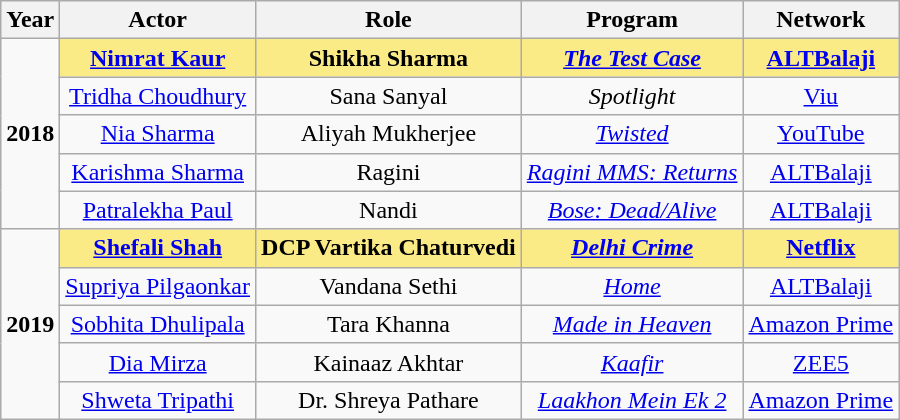<table class="wikitable sortable" style="text-align:center;">
<tr>
<th>Year</th>
<th>Actor</th>
<th>Role</th>
<th>Program</th>
<th>Network</th>
</tr>
<tr>
<td rowspan="5"><strong>2018</strong></td>
<td style="background:#FAEB86;"><strong><a href='#'>Nimrat Kaur</a></strong></td>
<td style="background:#FAEB86;"><strong>Shikha Sharma</strong></td>
<td style="background:#FAEB86;"><strong><em><a href='#'>The Test Case</a></em></strong></td>
<td style="background:#FAEB86;"><strong><a href='#'>ALTBalaji</a></strong></td>
</tr>
<tr>
<td><a href='#'>Tridha Choudhury</a></td>
<td>Sana Sanyal</td>
<td><em>Spotlight</em></td>
<td><a href='#'>Viu</a></td>
</tr>
<tr>
<td><a href='#'>Nia Sharma</a></td>
<td>Aliyah Mukherjee</td>
<td><em><a href='#'>Twisted</a></em></td>
<td><a href='#'>YouTube</a></td>
</tr>
<tr>
<td><a href='#'>Karishma Sharma</a></td>
<td>Ragini</td>
<td><em><a href='#'>Ragini MMS: Returns</a></em></td>
<td><a href='#'>ALTBalaji</a></td>
</tr>
<tr>
<td><a href='#'>Patralekha Paul</a></td>
<td>Nandi</td>
<td><em><a href='#'>Bose: Dead/Alive</a></em></td>
<td><a href='#'>ALTBalaji</a></td>
</tr>
<tr>
<td rowspan="5"><strong>2019</strong></td>
<td style="background:#FAEB86;"><strong><a href='#'>Shefali Shah</a></strong></td>
<td style="background:#FAEB86;"><strong>DCP Vartika Chaturvedi</strong></td>
<td style="background:#FAEB86;"><strong><em><a href='#'>Delhi Crime</a></em></strong></td>
<td style="background:#FAEB86;"><strong><a href='#'>Netflix</a></strong></td>
</tr>
<tr>
<td><a href='#'>Supriya Pilgaonkar</a></td>
<td>Vandana Sethi</td>
<td><em><a href='#'>Home</a></em></td>
<td><a href='#'>ALTBalaji</a></td>
</tr>
<tr>
<td><a href='#'>Sobhita Dhulipala</a></td>
<td>Tara Khanna</td>
<td><em><a href='#'>Made in Heaven</a></em></td>
<td><a href='#'>Amazon Prime</a></td>
</tr>
<tr>
<td><a href='#'>Dia Mirza</a></td>
<td>Kainaaz Akhtar</td>
<td><em><a href='#'>Kaafir</a></em></td>
<td><a href='#'>ZEE5</a></td>
</tr>
<tr>
<td><a href='#'>Shweta Tripathi</a></td>
<td>Dr. Shreya Pathare</td>
<td><em><a href='#'>Laakhon Mein Ek 2</a></em></td>
<td><a href='#'>Amazon Prime</a></td>
</tr>
</table>
